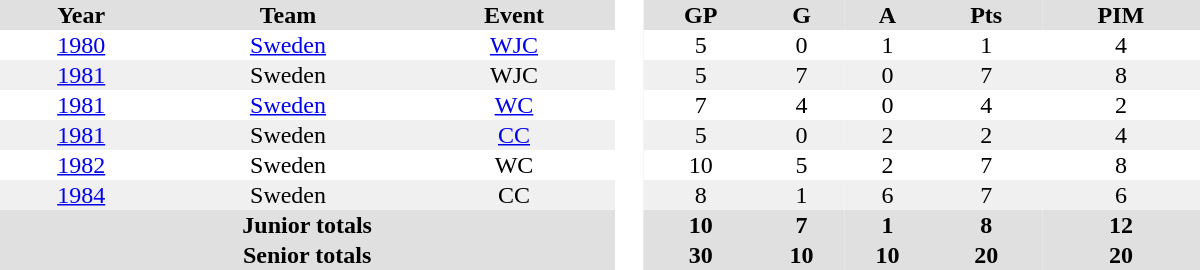<table border="0" cellpadding="1" cellspacing="0" style="text-align:center; width:50em">
<tr ALIGN="center" bgcolor="#e0e0e0">
<th>Year</th>
<th>Team</th>
<th>Event</th>
<th rowspan="99" bgcolor="#ffffff"> </th>
<th>GP</th>
<th>G</th>
<th>A</th>
<th>Pts</th>
<th>PIM</th>
</tr>
<tr>
<td><a href='#'>1980</a></td>
<td><a href='#'>Sweden</a></td>
<td><a href='#'>WJC</a></td>
<td>5</td>
<td>0</td>
<td>1</td>
<td>1</td>
<td>4</td>
</tr>
<tr bgcolor="#f0f0f0">
<td><a href='#'>1981</a></td>
<td>Sweden</td>
<td>WJC</td>
<td>5</td>
<td>7</td>
<td>0</td>
<td>7</td>
<td>8</td>
</tr>
<tr>
<td><a href='#'>1981</a></td>
<td><a href='#'>Sweden</a></td>
<td><a href='#'>WC</a></td>
<td>7</td>
<td>4</td>
<td>0</td>
<td>4</td>
<td>2</td>
</tr>
<tr bgcolor="#f0f0f0">
<td><a href='#'>1981</a></td>
<td>Sweden</td>
<td><a href='#'>CC</a></td>
<td>5</td>
<td>0</td>
<td>2</td>
<td>2</td>
<td>4</td>
</tr>
<tr>
<td><a href='#'>1982</a></td>
<td>Sweden</td>
<td>WC</td>
<td>10</td>
<td>5</td>
<td>2</td>
<td>7</td>
<td>8</td>
</tr>
<tr bgcolor="#f0f0f0">
<td><a href='#'>1984</a></td>
<td>Sweden</td>
<td>CC</td>
<td>8</td>
<td>1</td>
<td>6</td>
<td>7</td>
<td>6</td>
</tr>
<tr bgcolor="#e0e0e0">
<th colspan=3>Junior totals</th>
<th>10</th>
<th>7</th>
<th>1</th>
<th>8</th>
<th>12</th>
</tr>
<tr bgcolor="#e0e0e0">
<th colspan=3>Senior totals</th>
<th>30</th>
<th>10</th>
<th>10</th>
<th>20</th>
<th>20</th>
</tr>
</table>
